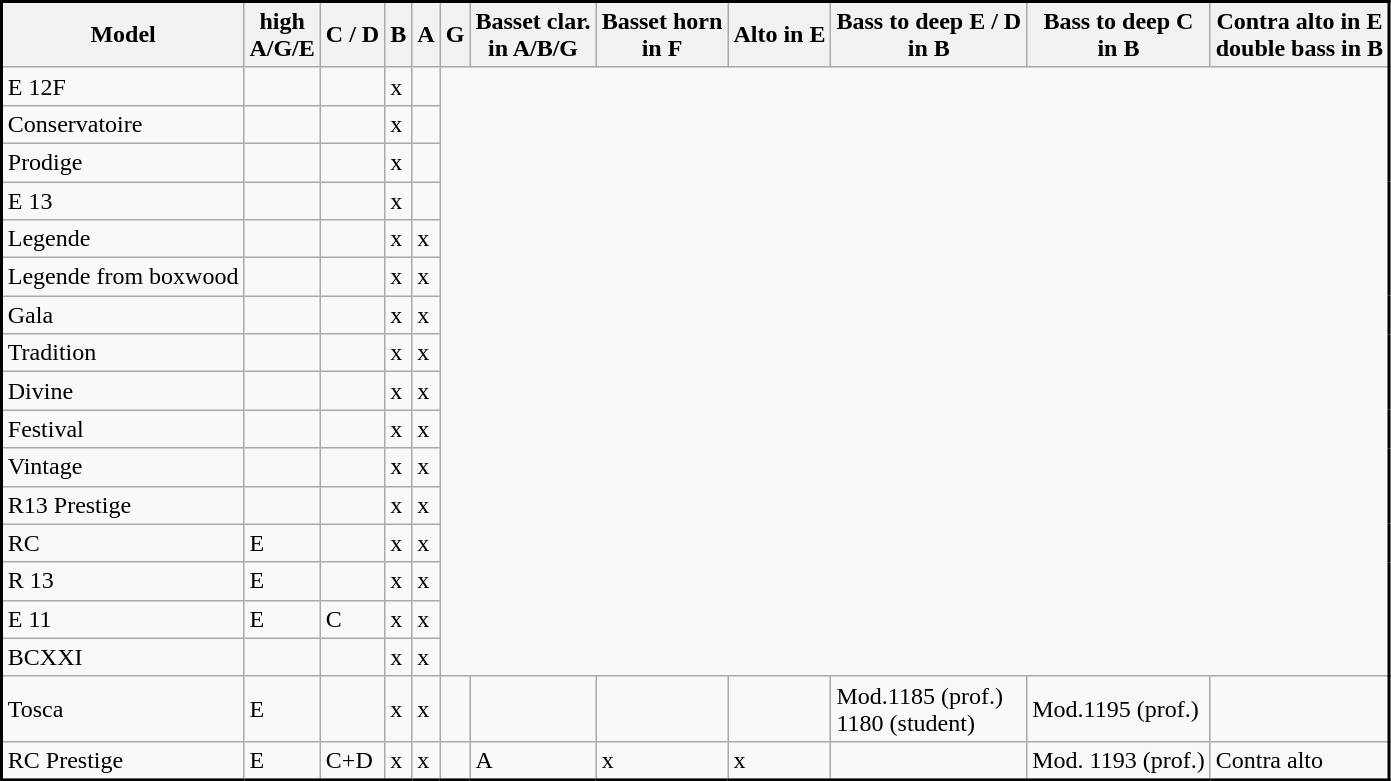<table class="wikitable" style="border: 2px solid #000000;">
<tr>
<th>Model</th>
<th>high<br>A/G/E</th>
<th>C / D</th>
<th>B</th>
<th>A</th>
<th>G</th>
<th>Basset clar.<br>in A/B/G</th>
<th>Basset horn<br>in F</th>
<th>Alto in E</th>
<th>Bass to deep E / D <br>in B</th>
<th>Bass to deep C<br>in B</th>
<th>Contra alto in E <br>double bass in B</th>
</tr>
<tr>
<td>E 12F</td>
<td></td>
<td></td>
<td>x</td>
<td></td>
</tr>
<tr>
<td>Conservatoire</td>
<td></td>
<td></td>
<td>x</td>
<td></td>
</tr>
<tr>
<td>Prodige</td>
<td></td>
<td></td>
<td>x</td>
<td></td>
</tr>
<tr>
<td>E 13</td>
<td></td>
<td></td>
<td>x</td>
<td></td>
</tr>
<tr>
<td>Legende</td>
<td></td>
<td></td>
<td>x</td>
<td>x</td>
</tr>
<tr>
<td>Legende from boxwood</td>
<td></td>
<td></td>
<td>x</td>
<td>x</td>
</tr>
<tr>
<td>Gala</td>
<td></td>
<td></td>
<td>x</td>
<td>x</td>
</tr>
<tr>
<td>Tradition</td>
<td></td>
<td></td>
<td>x</td>
<td>x</td>
</tr>
<tr>
<td>Divine</td>
<td></td>
<td></td>
<td>x</td>
<td>x</td>
</tr>
<tr>
<td>Festival</td>
<td></td>
<td></td>
<td>x</td>
<td>x</td>
</tr>
<tr>
<td>Vintage</td>
<td></td>
<td></td>
<td>x</td>
<td>x</td>
</tr>
<tr>
<td>R13 Prestige</td>
<td></td>
<td></td>
<td>x</td>
<td>x</td>
</tr>
<tr>
<td>RC</td>
<td><div>E</div></td>
<td></td>
<td>x</td>
<td>x</td>
</tr>
<tr>
<td>R 13</td>
<td><div>E</div></td>
<td></td>
<td>x</td>
<td>x</td>
</tr>
<tr>
<td>E 11</td>
<td><div>E</div></td>
<td><div>C</div></td>
<td>x</td>
<td>x</td>
</tr>
<tr>
<td>BCXXI</td>
<td></td>
<td></td>
<td>x</td>
<td>x</td>
</tr>
<tr>
<td>Tosca</td>
<td><div>E</div></td>
<td></td>
<td>x</td>
<td>x</td>
<td></td>
<td></td>
<td></td>
<td></td>
<td>Mod.1185 (prof.)<br>1180 (student)</td>
<td>Mod.1195 (prof.)</td>
<td></td>
</tr>
<tr>
<td>RC Prestige</td>
<td><div>E</div></td>
<td>C+D</td>
<td>x</td>
<td>x</td>
<td></td>
<td><div>A</div></td>
<td><div>x</div></td>
<td><div>x</div></td>
<td></td>
<td>Mod. 1193 (prof.)</td>
<td>Contra alto</td>
</tr>
<tr>
</tr>
</table>
